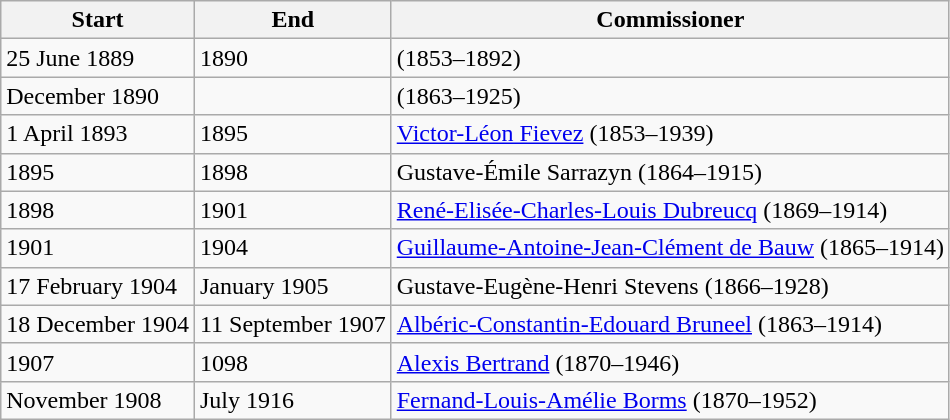<table class=wikitable sortable>
<tr>
<th>Start</th>
<th>End</th>
<th>Commissioner</th>
</tr>
<tr>
<td>25 June 1889</td>
<td>1890</td>
<td> (1853–1892)</td>
</tr>
<tr>
<td>December 1890</td>
<td></td>
<td> (1863–1925)</td>
</tr>
<tr>
<td>1 April 1893</td>
<td>1895</td>
<td><a href='#'>Victor-Léon Fievez</a> (1853–1939)</td>
</tr>
<tr>
<td>1895</td>
<td>1898</td>
<td>Gustave-Émile Sarrazyn (1864–1915)</td>
</tr>
<tr>
<td>1898</td>
<td>1901</td>
<td><a href='#'>René-Elisée-Charles-Louis Dubreucq</a> (1869–1914)</td>
</tr>
<tr>
<td>1901</td>
<td>1904</td>
<td><a href='#'>Guillaume-Antoine-Jean-Clément de Bauw</a> (1865–1914)</td>
</tr>
<tr>
<td>17 February 1904</td>
<td>January 1905</td>
<td>Gustave-Eugène-Henri Stevens (1866–1928)</td>
</tr>
<tr>
<td>18 December 1904</td>
<td>11 September 1907</td>
<td><a href='#'>Albéric-Constantin-Edouard Bruneel</a> (1863–1914)</td>
</tr>
<tr>
<td>1907</td>
<td>1098</td>
<td><a href='#'>Alexis Bertrand</a> (1870–1946)</td>
</tr>
<tr>
<td>November 1908</td>
<td>July 1916</td>
<td><a href='#'>Fernand-Louis-Amélie Borms</a> (1870–1952)</td>
</tr>
</table>
